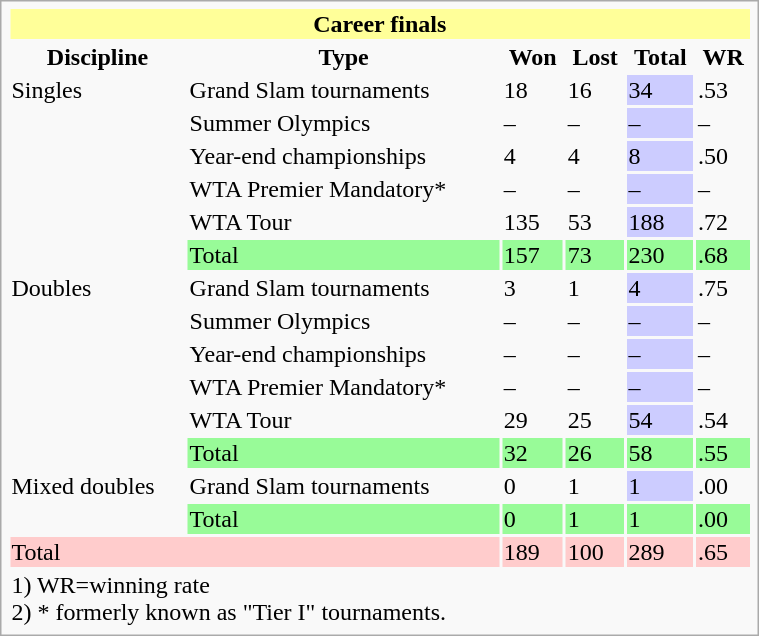<table class="infobox vcard vevent" width=40%>
<tr bgcolor=FFFF99>
<th colspan=6>Career finals</th>
</tr>
<tr>
<th>Discipline</th>
<th>Type</th>
<th>Won</th>
<th>Lost</th>
<th>Total</th>
<th>WR</th>
</tr>
<tr>
<td rowspan=6>Singles</td>
<td>Grand Slam tournaments</td>
<td>18</td>
<td>16</td>
<td bgcolor=CCCCFF>34</td>
<td>.53</td>
</tr>
<tr>
<td>Summer Olympics</td>
<td>–</td>
<td>–</td>
<td bgcolor=CCCCFF>–</td>
<td>–</td>
</tr>
<tr>
<td>Year-end championships</td>
<td>4</td>
<td>4</td>
<td bgcolor=CCCCFF>8</td>
<td>.50</td>
</tr>
<tr>
<td>WTA Premier Mandatory*</td>
<td>–</td>
<td>–</td>
<td bgcolor=CCCCFF>–</td>
<td>–</td>
</tr>
<tr>
<td>WTA Tour</td>
<td>135</td>
<td>53</td>
<td bgcolor=CCCCFF>188</td>
<td>.72</td>
</tr>
<tr bgcolor=98FB98>
<td>Total</td>
<td>157</td>
<td>73</td>
<td>230</td>
<td>.68</td>
</tr>
<tr>
<td rowspan=6>Doubles</td>
<td>Grand Slam tournaments</td>
<td>3</td>
<td>1</td>
<td bgcolor=CCCCFF>4</td>
<td>.75</td>
</tr>
<tr>
<td>Summer Olympics</td>
<td>–</td>
<td>–</td>
<td bgcolor=CCCCFF>–</td>
<td>–</td>
</tr>
<tr>
<td>Year-end championships</td>
<td>–</td>
<td>–</td>
<td bgcolor=CCCCFF>–</td>
<td>–</td>
</tr>
<tr>
<td>WTA Premier Mandatory*</td>
<td>–</td>
<td>–</td>
<td bgcolor=CCCCFF>–</td>
<td>–</td>
</tr>
<tr>
<td>WTA Tour</td>
<td>29</td>
<td>25</td>
<td bgcolor=CCCCFF>54</td>
<td>.54</td>
</tr>
<tr bgcolor=98FB98>
<td>Total</td>
<td>32</td>
<td>26</td>
<td>58</td>
<td>.55</td>
</tr>
<tr>
<td rowspan=2>Mixed doubles</td>
<td>Grand Slam tournaments</td>
<td>0</td>
<td>1</td>
<td bgcolor=CCCCFF>1</td>
<td>.00</td>
</tr>
<tr bgcolor=98FB98>
<td>Total</td>
<td>0</td>
<td>1</td>
<td>1</td>
<td>.00</td>
</tr>
<tr bgcolor=FFCCCC>
<td colspan=2>Total</td>
<td>189</td>
<td>100</td>
<td>289</td>
<td>.65</td>
</tr>
<tr>
<td colspan=6>1) WR=winning rate<br>2) * formerly known as "Tier I" tournaments.</td>
</tr>
</table>
